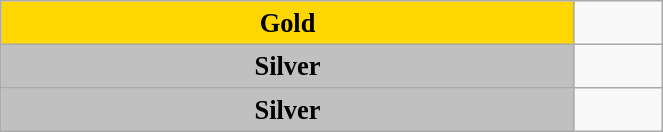<table class="wikitable" style=" text-align:center; font-size:110%;" width="35%">
<tr>
<td bgcolor="gold"><strong>Gold</strong></td>
<td></td>
</tr>
<tr>
<td bgcolor="silver"><strong>Silver</strong></td>
<td></td>
</tr>
<tr>
<td bgcolor="silver"><strong>Silver</strong></td>
<td></td>
</tr>
</table>
